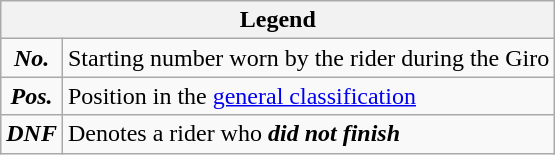<table class="wikitable">
<tr>
<th colspan=2>Legend</th>
</tr>
<tr>
<td align=center><strong><em>No.</em></strong></td>
<td>Starting number worn by the rider during the Giro</td>
</tr>
<tr>
<td align=center><strong><em>Pos.</em></strong></td>
<td>Position in the <a href='#'>general classification</a></td>
</tr>
<tr>
<td align=center><strong><em>DNF</em></strong></td>
<td>Denotes a rider who <strong><em>did not finish</em></strong></td>
</tr>
</table>
